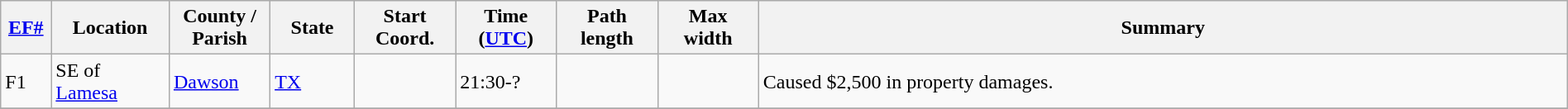<table class="wikitable sortable" style="width:100%;">
<tr>
<th scope="col"  style="width:3%; text-align:center;"><a href='#'>EF#</a></th>
<th scope="col"  style="width:7%; text-align:center;" class="unsortable">Location</th>
<th scope="col"  style="width:6%; text-align:center;" class="unsortable">County / Parish</th>
<th scope="col"  style="width:5%; text-align:center;">State</th>
<th scope="col"  style="width:6%; text-align:center;">Start Coord.</th>
<th scope="col"  style="width:6%; text-align:center;">Time (<a href='#'>UTC</a>)</th>
<th scope="col"  style="width:6%; text-align:center;">Path length</th>
<th scope="col"  style="width:6%; text-align:center;">Max width</th>
<th scope="col" class="unsortable" style="width:48%; text-align:center;">Summary</th>
</tr>
<tr>
<td bgcolor=>F1</td>
<td>SE of <a href='#'>Lamesa</a></td>
<td><a href='#'>Dawson</a></td>
<td><a href='#'>TX</a></td>
<td></td>
<td>21:30-?</td>
<td></td>
<td></td>
<td>Caused $2,500 in property damages.</td>
</tr>
<tr>
</tr>
</table>
